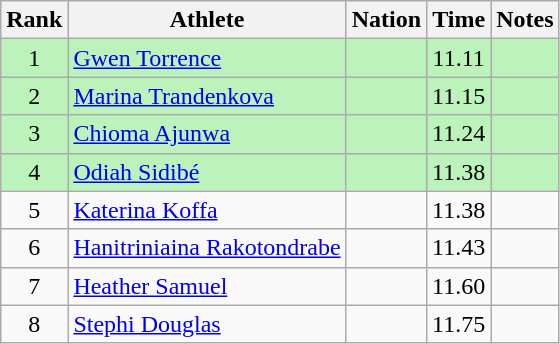<table class="wikitable sortable" style="text-align:center">
<tr>
<th>Rank</th>
<th>Athlete</th>
<th>Nation</th>
<th>Time</th>
<th>Notes</th>
</tr>
<tr style="background:#bbf3bb;">
<td>1</td>
<td align=left><a href='#'>Gwen Torrence</a></td>
<td align=left></td>
<td>11.11</td>
<td></td>
</tr>
<tr style="background:#bbf3bb;">
<td>2</td>
<td align=left><a href='#'>Marina Trandenkova</a></td>
<td align=left></td>
<td>11.15</td>
<td></td>
</tr>
<tr style="background:#bbf3bb;">
<td>3</td>
<td align=left><a href='#'>Chioma Ajunwa</a></td>
<td align=left></td>
<td>11.24</td>
<td></td>
</tr>
<tr style="background:#bbf3bb;">
<td>4</td>
<td align=left><a href='#'>Odiah Sidibé</a></td>
<td align=left></td>
<td>11.38</td>
<td></td>
</tr>
<tr>
<td>5</td>
<td align=left><a href='#'>Katerina Koffa</a></td>
<td align=left></td>
<td>11.38</td>
<td></td>
</tr>
<tr>
<td>6</td>
<td align=left><a href='#'>Hanitriniaina Rakotondrabe</a></td>
<td align=left></td>
<td>11.43</td>
<td></td>
</tr>
<tr>
<td>7</td>
<td align=left><a href='#'>Heather Samuel</a></td>
<td align=left></td>
<td>11.60</td>
<td></td>
</tr>
<tr>
<td>8</td>
<td align=left><a href='#'>Stephi Douglas</a></td>
<td align=left></td>
<td>11.75</td>
<td></td>
</tr>
</table>
